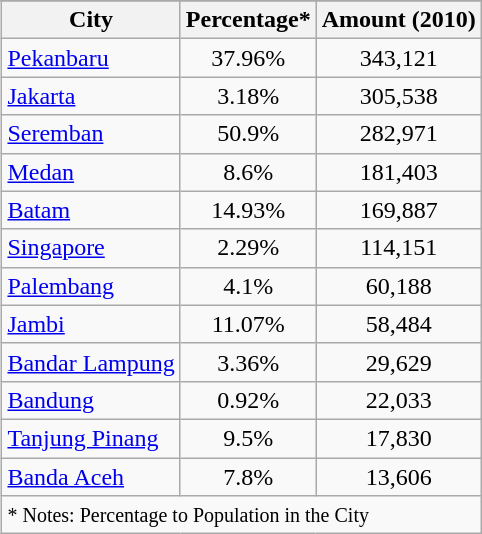<table class="wikitable" style="float: right; margin: .5em 0 .5em 1em;">
<tr>
</tr>
<tr style="background-color:#cfc;">
<th>City</th>
<th>Percentage* </th>
<th>Amount (2010) </th>
</tr>
<tr ---->
<td><a href='#'>Pekanbaru</a></td>
<td align="center">37.96%</td>
<td align="center">343,121</td>
</tr>
<tr ---->
<td><a href='#'>Jakarta</a></td>
<td align="center">3.18%</td>
<td align="center">305,538</td>
</tr>
<tr ---->
<td><a href='#'>Seremban</a></td>
<td align="center">50.9%</td>
<td align="center">282,971</td>
</tr>
<tr ---->
<td><a href='#'>Medan</a></td>
<td align="center">8.6%</td>
<td align="center">181,403</td>
</tr>
<tr ---->
<td><a href='#'>Batam</a></td>
<td align="center">14.93%</td>
<td align="center">169,887</td>
</tr>
<tr ---->
<td><a href='#'>Singapore</a></td>
<td align="center">2.29%</td>
<td align="center">114,151</td>
</tr>
<tr ---->
<td><a href='#'>Palembang</a></td>
<td align="center">4.1%</td>
<td align="center">60,188</td>
</tr>
<tr ---->
<td><a href='#'>Jambi</a></td>
<td align="center">11.07%</td>
<td align="center">58,484</td>
</tr>
<tr ---->
<td><a href='#'>Bandar Lampung</a></td>
<td align="center">3.36%</td>
<td align="center">29,629</td>
</tr>
<tr ---->
<td><a href='#'>Bandung</a></td>
<td align="center">0.92%</td>
<td align="center">22,033</td>
</tr>
<tr ---->
<td><a href='#'>Tanjung Pinang</a></td>
<td align="center">9.5%</td>
<td align="center">17,830</td>
</tr>
<tr ---->
<td><a href='#'>Banda Aceh</a></td>
<td align="center">7.8%</td>
<td align="center">13,606</td>
</tr>
<tr ---->
<td colspan="3"><small>* Notes: Percentage to Population in the City</small></td>
</tr>
</table>
